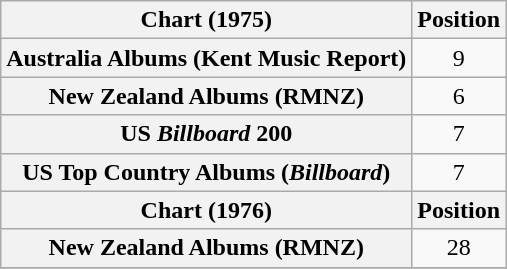<table class="wikitable sortable plainrowheaders" style="text-align:center">
<tr>
<th>Chart (1975)</th>
<th>Position</th>
</tr>
<tr>
<th scope="row">Australia Albums (Kent Music Report)</th>
<td>9</td>
</tr>
<tr>
<th scope="row">New Zealand Albums (RMNZ)</th>
<td>6</td>
</tr>
<tr>
<th scope="row">US <em>Billboard</em> 200</th>
<td>7</td>
</tr>
<tr>
<th scope="row">US Top Country Albums (<em>Billboard</em>)</th>
<td>7</td>
</tr>
<tr>
<th>Chart (1976)</th>
<th>Position</th>
</tr>
<tr>
<th scope="row">New Zealand Albums (RMNZ)</th>
<td>28</td>
</tr>
<tr>
</tr>
</table>
